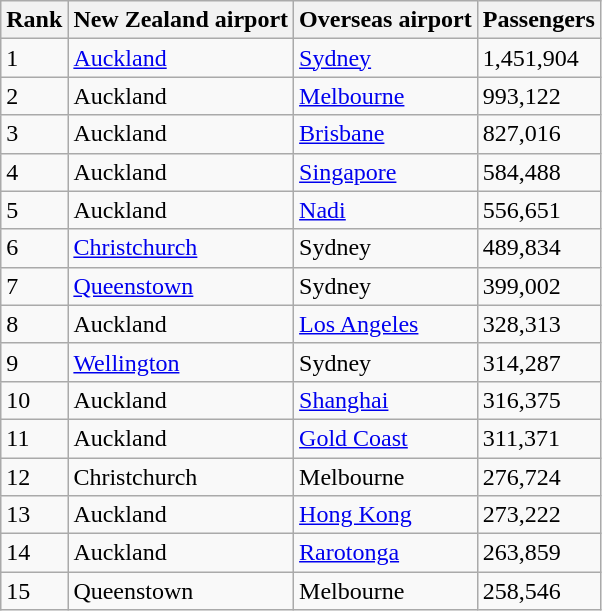<table class="wikitable">
<tr>
<th>Rank</th>
<th>New Zealand airport</th>
<th>Overseas airport</th>
<th>Passengers</th>
</tr>
<tr>
<td>1</td>
<td><a href='#'>Auckland</a></td>
<td> <a href='#'>Sydney</a></td>
<td>1,451,904</td>
</tr>
<tr>
<td>2</td>
<td>Auckland</td>
<td> <a href='#'>Melbourne</a></td>
<td>993,122</td>
</tr>
<tr>
<td>3</td>
<td>Auckland</td>
<td> <a href='#'>Brisbane</a></td>
<td>827,016</td>
</tr>
<tr>
<td>4</td>
<td>Auckland</td>
<td> <a href='#'>Singapore</a></td>
<td>584,488</td>
</tr>
<tr>
<td>5</td>
<td>Auckland</td>
<td> <a href='#'>Nadi</a></td>
<td>556,651</td>
</tr>
<tr>
<td>6</td>
<td><a href='#'>Christchurch</a></td>
<td> Sydney</td>
<td>489,834</td>
</tr>
<tr>
<td>7</td>
<td><a href='#'>Queenstown</a></td>
<td> Sydney</td>
<td>399,002</td>
</tr>
<tr>
<td>8</td>
<td>Auckland</td>
<td> <a href='#'>Los Angeles</a></td>
<td>328,313</td>
</tr>
<tr>
<td>9</td>
<td><a href='#'>Wellington</a></td>
<td> Sydney</td>
<td>314,287</td>
</tr>
<tr>
<td>10</td>
<td>Auckland</td>
<td> <a href='#'>Shanghai</a></td>
<td>316,375</td>
</tr>
<tr>
<td>11</td>
<td>Auckland</td>
<td> <a href='#'>Gold Coast</a></td>
<td>311,371</td>
</tr>
<tr>
<td>12</td>
<td>Christchurch</td>
<td> Melbourne</td>
<td>276,724</td>
</tr>
<tr>
<td>13</td>
<td>Auckland</td>
<td> <a href='#'>Hong Kong</a></td>
<td>273,222</td>
</tr>
<tr>
<td>14</td>
<td>Auckland</td>
<td> <a href='#'>Rarotonga</a></td>
<td>263,859</td>
</tr>
<tr>
<td>15</td>
<td>Queenstown</td>
<td> Melbourne</td>
<td>258,546</td>
</tr>
</table>
